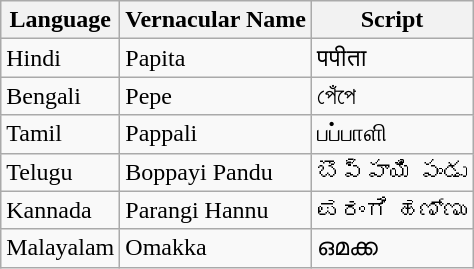<table class="wikitable">
<tr>
<th>Language</th>
<th>Vernacular Name</th>
<th>Script</th>
</tr>
<tr>
<td>Hindi</td>
<td>Papita</td>
<td>पपीता</td>
</tr>
<tr>
<td>Bengali</td>
<td>Pepe</td>
<td>পেঁপে</td>
</tr>
<tr>
<td>Tamil</td>
<td>Pappali</td>
<td>பப்பாளி</td>
</tr>
<tr>
<td>Telugu</td>
<td>Boppayi Pandu</td>
<td>బొప్పాయి పండు</td>
</tr>
<tr>
<td>Kannada</td>
<td>Parangi Hannu</td>
<td>ಪರಂಗಿ ಹಣ್ಣು</td>
</tr>
<tr>
<td>Malayalam</td>
<td>Omakka</td>
<td>ഒമക്ക</td>
</tr>
</table>
